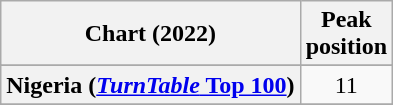<table class="wikitable plainrowheaders sortable" style="text-align:center">
<tr>
<th scope="col">Chart (2022)</th>
<th scope="col">Peak<br>position</th>
</tr>
<tr>
</tr>
<tr>
<th scope="row">Nigeria (<a href='#'><em>TurnTable</em> Top 100</a>)</th>
<td>11</td>
</tr>
<tr>
</tr>
</table>
